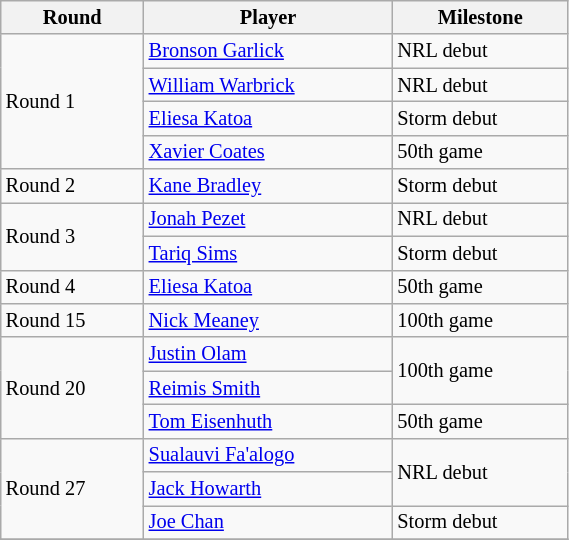<table class="wikitable"  style="font-size:85%; width:30%;">
<tr>
<th>Round</th>
<th>Player</th>
<th>Milestone</th>
</tr>
<tr>
<td rowspan=4>Round 1</td>
<td><a href='#'>Bronson Garlick</a></td>
<td>NRL debut</td>
</tr>
<tr>
<td><a href='#'>William Warbrick</a></td>
<td>NRL debut</td>
</tr>
<tr>
<td><a href='#'>Eliesa Katoa</a></td>
<td>Storm debut</td>
</tr>
<tr>
<td><a href='#'>Xavier Coates</a></td>
<td>50th game</td>
</tr>
<tr>
<td>Round 2</td>
<td><a href='#'>Kane Bradley</a></td>
<td>Storm debut</td>
</tr>
<tr>
<td rowspan=2>Round 3</td>
<td><a href='#'>Jonah Pezet</a></td>
<td>NRL debut</td>
</tr>
<tr>
<td><a href='#'>Tariq Sims</a></td>
<td>Storm debut</td>
</tr>
<tr>
<td>Round 4</td>
<td><a href='#'>Eliesa Katoa</a></td>
<td>50th game</td>
</tr>
<tr>
<td>Round 15</td>
<td><a href='#'>Nick Meaney</a></td>
<td>100th game</td>
</tr>
<tr>
<td rowspan=3>Round 20</td>
<td><a href='#'>Justin Olam</a></td>
<td rowspan=2>100th game</td>
</tr>
<tr>
<td><a href='#'>Reimis Smith</a></td>
</tr>
<tr>
<td><a href='#'>Tom Eisenhuth</a></td>
<td>50th game</td>
</tr>
<tr>
<td rowspan=3>Round 27</td>
<td><a href='#'>Sualauvi Fa'alogo</a></td>
<td rowspan=2>NRL debut</td>
</tr>
<tr>
<td><a href='#'>Jack Howarth</a></td>
</tr>
<tr>
<td><a href='#'>Joe Chan</a></td>
<td>Storm debut</td>
</tr>
<tr>
</tr>
</table>
